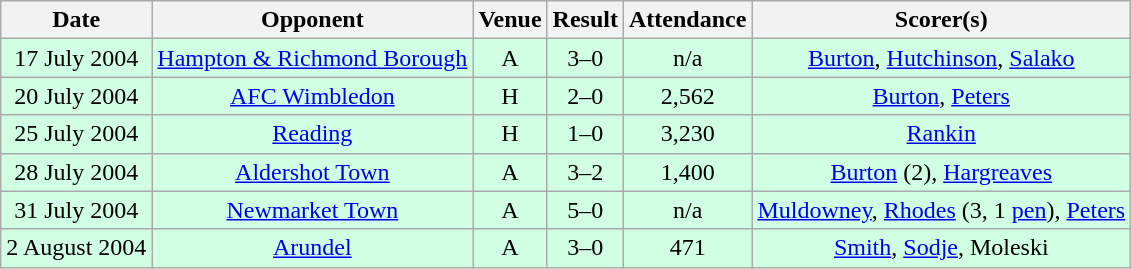<table class="wikitable sortable" style="text-align:center;">
<tr>
<th>Date</th>
<th>Opponent</th>
<th>Venue</th>
<th>Result</th>
<th>Attendance</th>
<th>Scorer(s)</th>
</tr>
<tr style="background:#d0ffe3;">
<td>17 July 2004</td>
<td><a href='#'>Hampton & Richmond Borough</a></td>
<td>A</td>
<td>3–0</td>
<td>n/a</td>
<td><a href='#'>Burton</a>, <a href='#'>Hutchinson</a>, <a href='#'>Salako</a></td>
</tr>
<tr style="background:#d0ffe3;">
<td>20 July 2004</td>
<td><a href='#'>AFC Wimbledon</a></td>
<td>H</td>
<td>2–0</td>
<td>2,562</td>
<td><a href='#'>Burton</a>, <a href='#'>Peters</a></td>
</tr>
<tr style="background:#d0ffe3;">
<td>25 July 2004</td>
<td><a href='#'>Reading</a></td>
<td>H</td>
<td>1–0</td>
<td>3,230</td>
<td><a href='#'>Rankin</a></td>
</tr>
<tr style="background:#d0ffe3;">
<td>28 July 2004</td>
<td><a href='#'>Aldershot Town</a></td>
<td>A</td>
<td>3–2</td>
<td>1,400</td>
<td><a href='#'>Burton</a> (2), <a href='#'>Hargreaves</a></td>
</tr>
<tr style="background:#d0ffe3;">
<td>31 July 2004</td>
<td><a href='#'>Newmarket Town</a></td>
<td>A</td>
<td>5–0</td>
<td>n/a</td>
<td><a href='#'>Muldowney</a>, <a href='#'>Rhodes</a> (3, 1 <a href='#'>pen</a>), <a href='#'>Peters</a></td>
</tr>
<tr style="background:#d0ffe3;">
<td>2 August 2004</td>
<td><a href='#'>Arundel</a></td>
<td>A</td>
<td>3–0</td>
<td>471</td>
<td><a href='#'>Smith</a>, <a href='#'>Sodje</a>, Moleski</td>
</tr>
</table>
